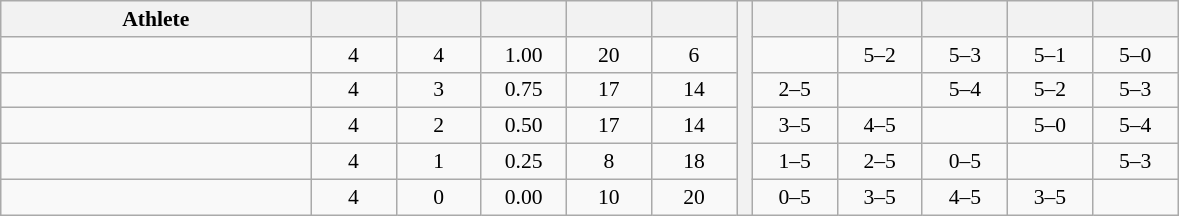<table class="wikitable" style="text-align:center; font-size:90%;">
<tr>
<th width=200>Athlete</th>
<th width=50></th>
<th width=50></th>
<th width=50></th>
<th width=50></th>
<th width=50></th>
<th rowspan=6> </th>
<th width=50></th>
<th width=50></th>
<th width=50></th>
<th width=50></th>
<th width=50></th>
</tr>
<tr>
<td align=left></td>
<td>4</td>
<td>4</td>
<td>1.00</td>
<td>20</td>
<td>6</td>
<td></td>
<td>5–2</td>
<td>5–3</td>
<td>5–1</td>
<td>5–0</td>
</tr>
<tr>
<td align=left></td>
<td>4</td>
<td>3</td>
<td>0.75</td>
<td>17</td>
<td>14</td>
<td>2–5</td>
<td></td>
<td>5–4</td>
<td>5–2</td>
<td>5–3</td>
</tr>
<tr>
<td align=left></td>
<td>4</td>
<td>2</td>
<td>0.50</td>
<td>17</td>
<td>14</td>
<td>3–5</td>
<td>4–5</td>
<td></td>
<td>5–0</td>
<td>5–4</td>
</tr>
<tr>
<td align=left></td>
<td>4</td>
<td>1</td>
<td>0.25</td>
<td>8</td>
<td>18</td>
<td>1–5</td>
<td>2–5</td>
<td>0–5</td>
<td></td>
<td>5–3</td>
</tr>
<tr>
<td align=left></td>
<td>4</td>
<td>0</td>
<td>0.00</td>
<td>10</td>
<td>20</td>
<td>0–5</td>
<td>3–5</td>
<td>4–5</td>
<td>3–5</td>
<td></td>
</tr>
</table>
